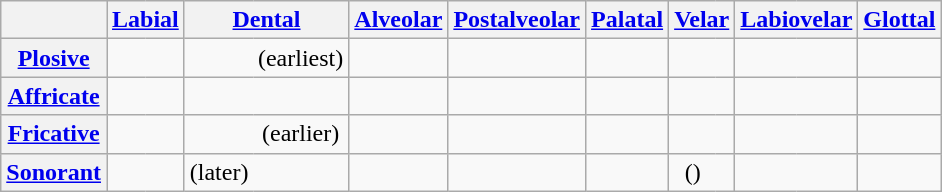<table class=wikitable style=text-align:center>
<tr>
<th></th>
<th colspan=2><a href='#'>Labial</a></th>
<th colspan=2><a href='#'>Dental</a></th>
<th colspan=2><a href='#'>Alveolar</a></th>
<th colspan=2><a href='#'>Postalveolar</a></th>
<th colspan=2><a href='#'>Palatal</a></th>
<th colspan=2><a href='#'>Velar</a></th>
<th colspan=2><a href='#'>Labiovelar</a></th>
<th colspan=2><a href='#'>Glottal</a></th>
</tr>
<tr>
<th><a href='#'>Plosive</a></th>
<td style=border-right-width:0></td>
<td style=border-left-width:0></td>
<td style=border-right-width:0></td>
<td style=border-left-width:0> (earliest)</td>
<td colspan=2></td>
<td colspan=2></td>
<td colspan=2></td>
<td style=border-right-width:0></td>
<td style=border-left-width:0></td>
<td colspan=2></td>
<td colspan=2></td>
</tr>
<tr>
<th><a href='#'>Affricate</a></th>
<td colspan=2></td>
<td colspan=2></td>
<td style=border-right-width:0></td>
<td style=border-left-width:0></td>
<td style=border-right-width:0></td>
<td style=border-left-width:0></td>
<td colspan=2></td>
<td colspan=2></td>
<td colspan=2></td>
<td colspan=2></td>
</tr>
<tr>
<th><a href='#'>Fricative</a></th>
<td style=border-right-width:0></td>
<td style=border-left-width:0></td>
<td style=border-right-width:0></td>
<td style=border-left-width:0> (earlier)</td>
<td style=border-right-width:0></td>
<td style=border-left-width:0></td>
<td style=border-right-width:0></td>
<td style=border-left-width:0></td>
<td colspan=2></td>
<td style=border-right-width:0></td>
<td style=border-left-width:0></td>
<td style=border-right-width:0></td>
<td style=border-left-width:0></td>
<td style=border-right-width:0></td>
<td style=border-left-width:0></td>
</tr>
<tr>
<th><a href='#'>Sonorant</a></th>
<td style=border-right-width:0></td>
<td style=border-left-width:0></td>
<td style=border-right-width:0> (later)</td>
<td style=border-left-width:0></td>
<td style=border-right-width:0></td>
<td style=border-left-width:0></td>
<td colspan=2></td>
<td style=border-right-width:0></td>
<td style=border-left-width:0></td>
<td style=border-right-width:0>()</td>
<td style=border-left-width:0></td>
<td colspan=2></td>
<td colspan=2></td>
</tr>
</table>
